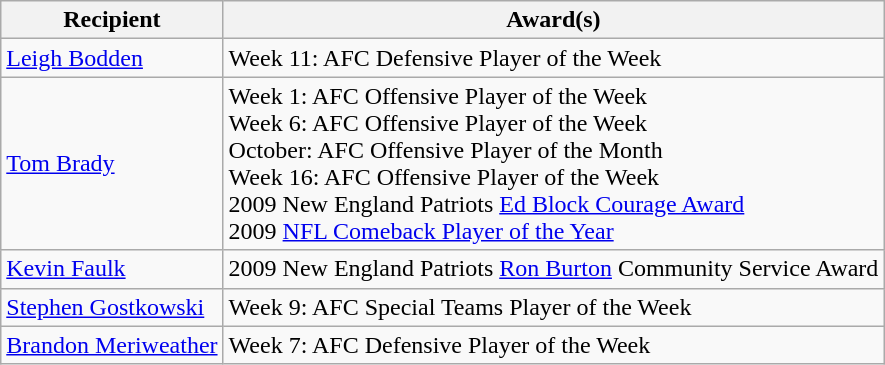<table class="wikitable">
<tr>
<th>Recipient</th>
<th>Award(s)</th>
</tr>
<tr>
<td><a href='#'>Leigh Bodden</a></td>
<td>Week 11: AFC Defensive Player of the Week</td>
</tr>
<tr>
<td><a href='#'>Tom Brady</a></td>
<td>Week 1: AFC Offensive Player of the Week<br>Week 6: AFC Offensive Player of the Week<br>October: AFC Offensive Player of the Month<br>Week 16: AFC Offensive Player of the Week<br>2009 New England Patriots <a href='#'>Ed Block Courage Award</a><br>2009 <a href='#'>NFL Comeback Player of the Year</a></td>
</tr>
<tr>
<td><a href='#'>Kevin Faulk</a></td>
<td>2009 New England Patriots <a href='#'>Ron Burton</a> Community Service Award</td>
</tr>
<tr>
<td><a href='#'>Stephen Gostkowski</a></td>
<td>Week 9: AFC Special Teams Player of the Week</td>
</tr>
<tr>
<td><a href='#'>Brandon Meriweather</a></td>
<td>Week 7: AFC Defensive Player of the Week</td>
</tr>
</table>
